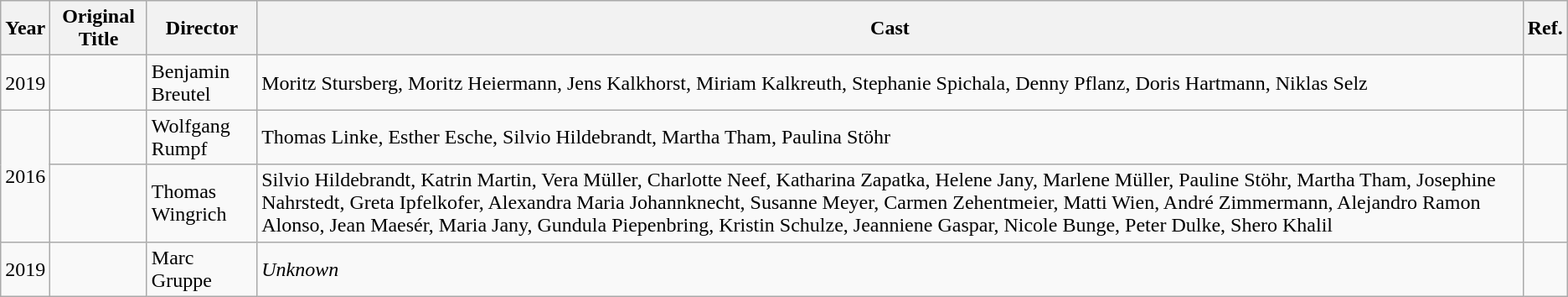<table class="wikitable">
<tr>
<th>Year</th>
<th>Original Title</th>
<th>Director</th>
<th>Cast</th>
<th>Ref.</th>
</tr>
<tr>
<td rowspan="1">2019</td>
<td></td>
<td>Benjamin Breutel</td>
<td>Moritz Stursberg, Moritz Heiermann, Jens Kalkhorst, Miriam Kalkreuth, Stephanie Spichala, Denny Pflanz, Doris Hartmann, Niklas Selz</td>
<td></td>
</tr>
<tr>
<td rowspan="2">2016</td>
<td></td>
<td>Wolfgang Rumpf</td>
<td>Thomas Linke, Esther Esche, Silvio Hildebrandt, Martha Tham, Paulina Stöhr</td>
<td></td>
</tr>
<tr>
<td></td>
<td>Thomas Wingrich</td>
<td>Silvio Hildebrandt, Katrin Martin, Vera Müller, Charlotte Neef, Katharina Zapatka, Helene Jany, Marlene Müller, Pauline Stöhr, Martha Tham, Josephine Nahrstedt, Greta Ipfelkofer, Alexandra Maria Johannknecht, Susanne Meyer, Carmen Zehentmeier, Matti Wien, André Zimmermann, Alejandro Ramon Alonso, Jean Maesér, Maria Jany, Gundula Piepenbring, Kristin Schulze, Jeanniene Gaspar, Nicole Bunge, Peter Dulke, Shero Khalil</td>
<td></td>
</tr>
<tr>
<td>2019</td>
<td></td>
<td>Marc Gruppe</td>
<td><em>Unknown</em></td>
<td></td>
</tr>
</table>
